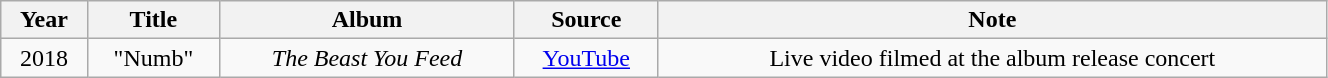<table class="wikitable" style="width:70%; text-align:center;">
<tr>
<th>Year</th>
<th>Title</th>
<th>Album</th>
<th>Source</th>
<th>Note</th>
</tr>
<tr>
<td>2018</td>
<td>"Numb"</td>
<td style="text-align:center;" rowspan="1"><em>The Beast You Feed</em></td>
<td><a href='#'>YouTube</a> </td>
<td>Live video filmed at the album release concert</td>
</tr>
</table>
